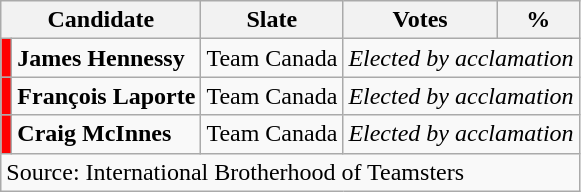<table class="wikitable defaultright col1left col2left col3left">
<tr>
<th colspan=2>Candidate</th>
<th>Slate</th>
<th>Votes</th>
<th>%</th>
</tr>
<tr>
<td style="background: #FF0000"></td>
<td><strong>James Hennessy</strong></td>
<td>Team Canada</td>
<td colspan=2><em>Elected by acclamation</em></td>
</tr>
<tr>
<td style="background: #FF0000"></td>
<td><strong>François Laporte</strong></td>
<td>Team Canada</td>
<td colspan=2><em>Elected by acclamation</em></td>
</tr>
<tr>
<td style="background: #FF0000"></td>
<td><strong>Craig McInnes</strong></td>
<td>Team Canada</td>
<td colspan=2><em>Elected by acclamation</em></td>
</tr>
<tr>
<td colspan=5>Source: International Brotherhood of Teamsters</td>
</tr>
</table>
